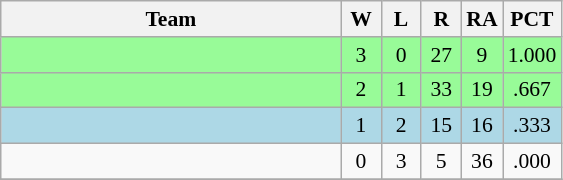<table class=wikitable style="text-align:center;font-size:90%">
<tr>
<th width=220>Team</th>
<th width=20>W</th>
<th width=20>L</th>
<th width=20>R</th>
<th width=20>RA</th>
<th width=20>PCT</th>
</tr>
<tr bgcolor=#98fb98>
<td align=left></td>
<td>3</td>
<td>0</td>
<td>27</td>
<td>9</td>
<td>1.000</td>
</tr>
<tr bgcolor=#98fb98>
<td align=left></td>
<td>2</td>
<td>1</td>
<td>33</td>
<td>19</td>
<td>.667</td>
</tr>
<tr bgcolor=lightblue>
<td align=left></td>
<td>1</td>
<td>2</td>
<td>15</td>
<td>16</td>
<td>.333</td>
</tr>
<tr>
<td align=left></td>
<td>0</td>
<td>3</td>
<td>5</td>
<td>36</td>
<td>.000</td>
</tr>
<tr>
</tr>
</table>
